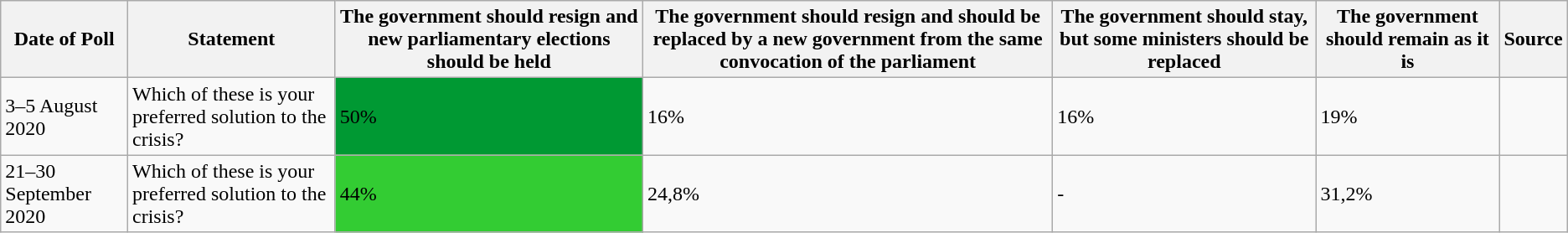<table class="wikitable">
<tr>
<th>Date of Poll</th>
<th>Statement</th>
<th>The government should resign and new parliamentary elections should be held</th>
<th>The government should resign and should be replaced by a new government from the same convocation of the parliament</th>
<th>The government should stay, but some ministers should be replaced</th>
<th>The government should remain as it is</th>
<th>Source</th>
</tr>
<tr>
<td>3–5 August 2020</td>
<td>Which of these is your preferred solution to the crisis?</td>
<td style="background:#009933;">50%</td>
<td>16%</td>
<td>16%</td>
<td>19%</td>
<td> </td>
</tr>
<tr>
<td>21–30 September 2020</td>
<td>Which of these is your preferred solution to the crisis?</td>
<td style="background:#33cc33;">44%</td>
<td>24,8%</td>
<td>-</td>
<td>31,2%</td>
<td></td>
</tr>
</table>
